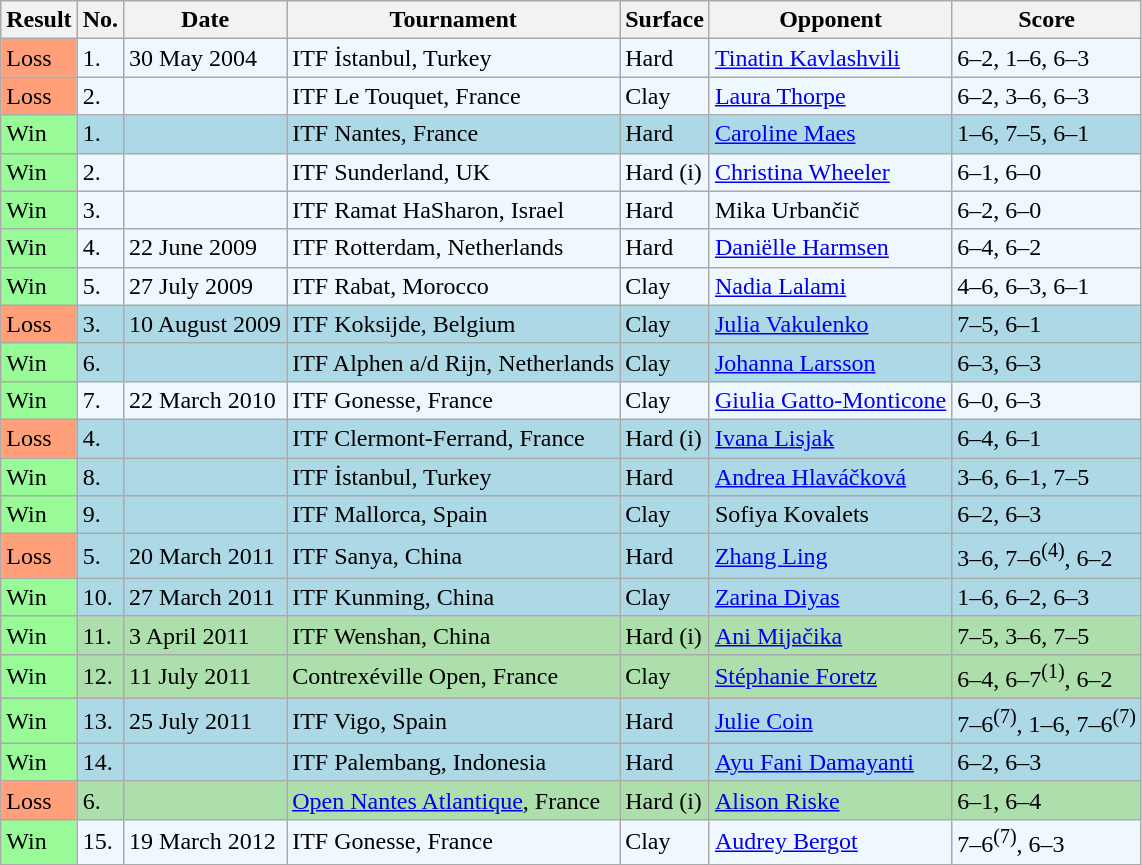<table class="sortable wikitable">
<tr>
<th>Result</th>
<th>No.</th>
<th>Date</th>
<th>Tournament</th>
<th>Surface</th>
<th>Opponent</th>
<th class="unsortable">Score</th>
</tr>
<tr style="background:#f0f8ff;">
<td style="background:#ffa07a;">Loss</td>
<td>1.</td>
<td>30 May 2004</td>
<td>ITF İstanbul, Turkey</td>
<td>Hard</td>
<td> <a href='#'>Tinatin Kavlashvili</a></td>
<td>6–2, 1–6, 6–3</td>
</tr>
<tr style="background:#f0f8ff;">
<td style="background:#ffa07a;">Loss</td>
<td>2.</td>
<td></td>
<td>ITF Le Touquet, France</td>
<td>Clay</td>
<td> <a href='#'>Laura Thorpe</a></td>
<td>6–2, 3–6, 6–3</td>
</tr>
<tr style="background:lightblue;">
<td style="background:#98fb98;">Win</td>
<td>1.</td>
<td></td>
<td>ITF Nantes, France</td>
<td>Hard</td>
<td> <a href='#'>Caroline Maes</a></td>
<td>1–6, 7–5, 6–1</td>
</tr>
<tr style="background:#f0f8ff;">
<td style="background:#98fb98;">Win</td>
<td>2.</td>
<td></td>
<td>ITF Sunderland, UK</td>
<td>Hard (i)</td>
<td> <a href='#'>Christina Wheeler</a></td>
<td>6–1, 6–0</td>
</tr>
<tr style="background:#f0f8ff;">
<td style="background:#98fb98;">Win</td>
<td>3.</td>
<td></td>
<td>ITF Ramat HaSharon, Israel</td>
<td>Hard</td>
<td> Mika Urbančič</td>
<td>6–2, 6–0</td>
</tr>
<tr style="background:#f0f8ff;">
<td style="background:#98fb98;">Win</td>
<td>4.</td>
<td>22 June 2009</td>
<td>ITF Rotterdam, Netherlands</td>
<td>Hard</td>
<td> <a href='#'>Daniëlle Harmsen</a></td>
<td>6–4, 6–2</td>
</tr>
<tr style="background:#f0f8ff;">
<td style="background:#98fb98;">Win</td>
<td>5.</td>
<td>27 July 2009</td>
<td>ITF Rabat, Morocco</td>
<td>Clay</td>
<td> <a href='#'>Nadia Lalami</a></td>
<td>4–6, 6–3, 6–1</td>
</tr>
<tr style="background:lightblue;">
<td style="background:#ffa07a;">Loss</td>
<td>3.</td>
<td>10 August 2009</td>
<td>ITF Koksijde, Belgium</td>
<td>Clay</td>
<td> <a href='#'>Julia Vakulenko</a></td>
<td>7–5, 6–1</td>
</tr>
<tr style="background:lightblue;">
<td style="background:#98fb98;">Win</td>
<td>6.</td>
<td></td>
<td>ITF Alphen a/d Rijn, Netherlands</td>
<td>Clay</td>
<td> <a href='#'>Johanna Larsson</a></td>
<td>6–3, 6–3</td>
</tr>
<tr style="background:#f0f8ff;">
<td style="background:#98fb98;">Win</td>
<td>7.</td>
<td>22 March 2010</td>
<td>ITF Gonesse, France</td>
<td>Clay</td>
<td> <a href='#'>Giulia Gatto-Monticone</a></td>
<td>6–0, 6–3</td>
</tr>
<tr style="background:lightblue;">
<td style="background:#ffa07a;">Loss</td>
<td>4.</td>
<td></td>
<td>ITF Clermont-Ferrand, France</td>
<td>Hard (i)</td>
<td> <a href='#'>Ivana Lisjak</a></td>
<td>6–4, 6–1</td>
</tr>
<tr style="background:lightblue;">
<td style="background:#98fb98;">Win</td>
<td>8.</td>
<td></td>
<td>ITF İstanbul, Turkey</td>
<td>Hard</td>
<td> <a href='#'>Andrea Hlaváčková</a></td>
<td>3–6, 6–1, 7–5</td>
</tr>
<tr style="background:lightblue;">
<td style="background:#98fb98;">Win</td>
<td>9.</td>
<td></td>
<td>ITF Mallorca, Spain</td>
<td>Clay</td>
<td> Sofiya Kovalets</td>
<td>6–2, 6–3</td>
</tr>
<tr style="background:lightblue;">
<td style="background:#ffa07a;">Loss</td>
<td>5.</td>
<td>20 March 2011</td>
<td>ITF Sanya, China</td>
<td>Hard</td>
<td> <a href='#'>Zhang Ling</a></td>
<td>3–6, 7–6<sup>(4)</sup>, 6–2</td>
</tr>
<tr style="background:lightblue;">
<td style="background:#98fb98;">Win</td>
<td>10.</td>
<td>27 March 2011</td>
<td>ITF Kunming, China</td>
<td>Clay</td>
<td> <a href='#'>Zarina Diyas</a></td>
<td>1–6, 6–2, 6–3</td>
</tr>
<tr style="background:#addfad;">
<td style="background:#98fb98;">Win</td>
<td>11.</td>
<td>3 April 2011</td>
<td>ITF Wenshan, China</td>
<td>Hard (i)</td>
<td> <a href='#'>Ani Mijačika</a></td>
<td>7–5, 3–6, 7–5</td>
</tr>
<tr style="background:#addfad;">
<td style="background:#98fb98;">Win</td>
<td>12.</td>
<td>11 July 2011</td>
<td>Contrexéville Open, France</td>
<td>Clay</td>
<td> <a href='#'>Stéphanie Foretz</a></td>
<td>6–4, 6–7<sup>(1)</sup>, 6–2</td>
</tr>
<tr style="background:lightblue;">
<td style="background:#98fb98;">Win</td>
<td>13.</td>
<td>25 July 2011</td>
<td>ITF Vigo, Spain</td>
<td>Hard</td>
<td> <a href='#'>Julie Coin</a></td>
<td>7–6<sup>(7)</sup>, 1–6, 7–6<sup>(7)</sup></td>
</tr>
<tr style="background:lightblue;">
<td style="background:#98fb98;">Win</td>
<td>14.</td>
<td></td>
<td>ITF Palembang, Indonesia</td>
<td>Hard</td>
<td> <a href='#'>Ayu Fani Damayanti</a></td>
<td>6–2, 6–3</td>
</tr>
<tr style="background:#addfad;">
<td style="background:#ffa07a;">Loss</td>
<td>6.</td>
<td></td>
<td><a href='#'>Open Nantes Atlantique</a>, France</td>
<td>Hard (i)</td>
<td> <a href='#'>Alison Riske</a></td>
<td>6–1, 6–4</td>
</tr>
<tr style="background:#f0f8ff;">
<td style="background:#98fb98;">Win</td>
<td>15.</td>
<td>19 March 2012</td>
<td>ITF Gonesse, France</td>
<td>Clay</td>
<td> <a href='#'>Audrey Bergot</a></td>
<td>7–6<sup>(7)</sup>, 6–3</td>
</tr>
</table>
